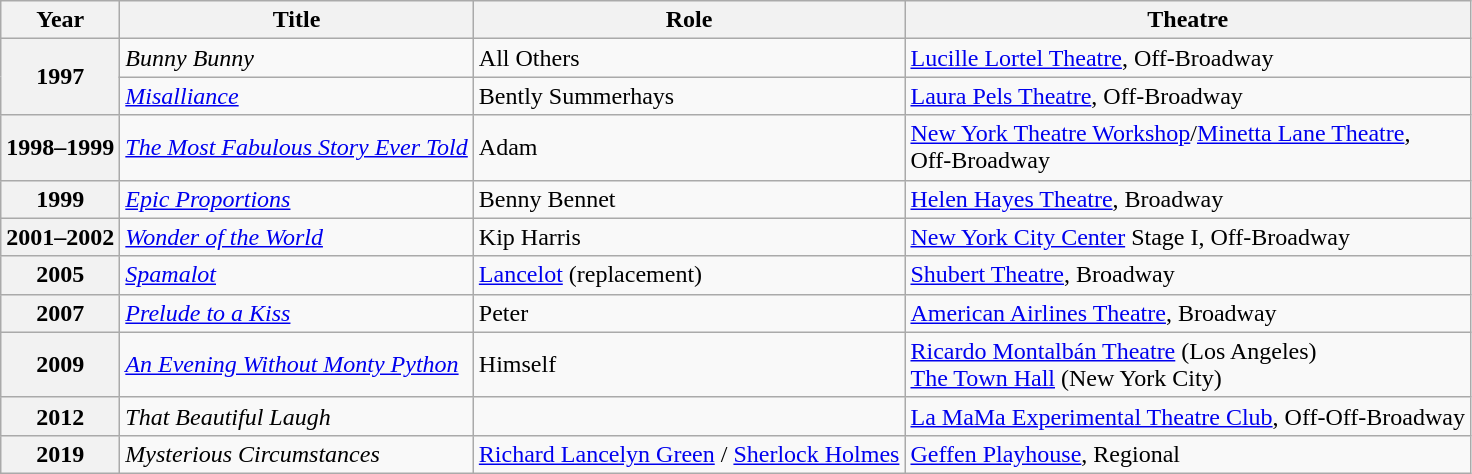<table class="wikitable plainrowheaders sortable">
<tr>
<th scope="col">Year</th>
<th scope="col">Title</th>
<th scope="col">Role</th>
<th scope="col">Theatre</th>
</tr>
<tr>
<th scope="row" rowspan="2">1997</th>
<td><em>Bunny Bunny</em></td>
<td>All Others</td>
<td><a href='#'>Lucille Lortel Theatre</a>, Off-Broadway</td>
</tr>
<tr>
<td><em><a href='#'>Misalliance</a></em></td>
<td>Bently Summerhays</td>
<td><a href='#'>Laura Pels Theatre</a>, Off-Broadway</td>
</tr>
<tr>
<th scope="row">1998–1999</th>
<td data-sort-value="Most Fabulous Story Ever Told, The"><em><a href='#'>The Most Fabulous Story Ever Told</a></em></td>
<td>Adam</td>
<td><a href='#'>New York Theatre Workshop</a>/<a href='#'>Minetta Lane Theatre</a>,<br>Off-Broadway</td>
</tr>
<tr>
<th scope="row">1999</th>
<td><em><a href='#'>Epic Proportions</a></em></td>
<td>Benny Bennet</td>
<td><a href='#'>Helen Hayes Theatre</a>, Broadway</td>
</tr>
<tr>
<th scope="row">2001–2002</th>
<td><em><a href='#'>Wonder of the World</a></em></td>
<td>Kip Harris</td>
<td><a href='#'>New York City Center</a> Stage I, Off-Broadway</td>
</tr>
<tr>
<th scope="row">2005</th>
<td><em><a href='#'>Spamalot</a></em></td>
<td><a href='#'>Lancelot</a> (replacement)</td>
<td><a href='#'>Shubert Theatre</a>, Broadway</td>
</tr>
<tr>
<th scope="row">2007</th>
<td><em><a href='#'>Prelude to a Kiss</a></em></td>
<td>Peter</td>
<td><a href='#'>American Airlines Theatre</a>, Broadway</td>
</tr>
<tr>
<th scope="row">2009</th>
<td><em><a href='#'>An Evening Without Monty Python</a></em></td>
<td>Himself</td>
<td><a href='#'>Ricardo Montalbán Theatre</a> (Los Angeles)<br><a href='#'>The Town Hall</a> (New York City)</td>
</tr>
<tr>
<th scope="row">2012</th>
<td><em>That Beautiful Laugh</em></td>
<td></td>
<td><a href='#'>La MaMa Experimental Theatre Club</a>, Off-Off-Broadway</td>
</tr>
<tr>
<th scope="row">2019</th>
<td><em>Mysterious Circumstances</em></td>
<td><a href='#'>Richard Lancelyn Green</a> / <a href='#'>Sherlock Holmes</a></td>
<td><a href='#'>Geffen Playhouse</a>, Regional</td>
</tr>
</table>
